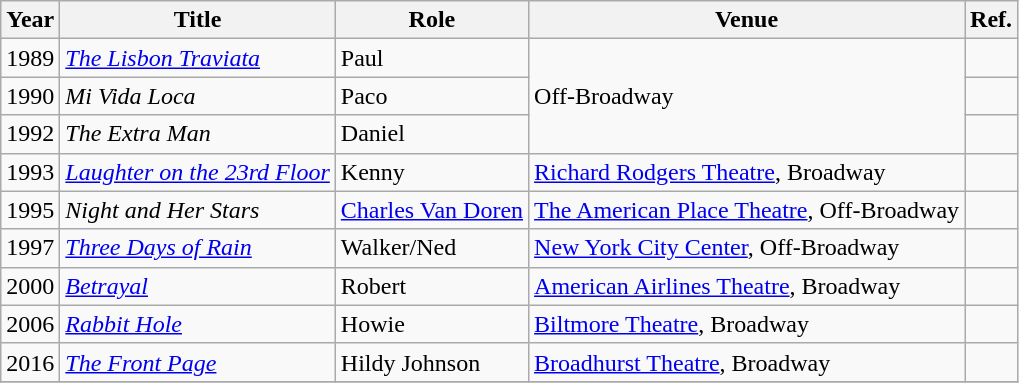<table class="wikitable sortable">
<tr>
<th>Year</th>
<th>Title</th>
<th>Role</th>
<th>Venue</th>
<th class=unsortable>Ref.</th>
</tr>
<tr>
<td>1989</td>
<td><em><a href='#'>The Lisbon Traviata</a></em></td>
<td>Paul</td>
<td rowspan="3">Off-Broadway</td>
<td></td>
</tr>
<tr>
<td>1990</td>
<td><em>Mi Vida Loca</em></td>
<td>Paco</td>
<td></td>
</tr>
<tr>
<td>1992</td>
<td><em>The Extra Man</em></td>
<td>Daniel</td>
<td></td>
</tr>
<tr>
<td>1993</td>
<td><em><a href='#'>Laughter on the 23rd Floor</a></em></td>
<td>Kenny</td>
<td><a href='#'>Richard Rodgers Theatre</a>, Broadway</td>
<td></td>
</tr>
<tr>
<td>1995</td>
<td><em>Night and Her Stars</em></td>
<td><a href='#'>Charles Van Doren</a></td>
<td><a href='#'>The American Place Theatre</a>, Off-Broadway</td>
<td></td>
</tr>
<tr>
<td>1997</td>
<td><em><a href='#'>Three Days of Rain</a></em></td>
<td>Walker/Ned</td>
<td><a href='#'>New York City Center</a>, Off-Broadway</td>
<td></td>
</tr>
<tr>
<td>2000</td>
<td><em><a href='#'>Betrayal</a></em></td>
<td>Robert</td>
<td><a href='#'>American Airlines Theatre</a>, Broadway</td>
<td></td>
</tr>
<tr>
<td>2006</td>
<td><em><a href='#'>Rabbit Hole</a></em></td>
<td>Howie</td>
<td><a href='#'>Biltmore Theatre</a>, Broadway</td>
<td></td>
</tr>
<tr>
<td>2016</td>
<td><em><a href='#'>The Front Page</a></em></td>
<td>Hildy Johnson</td>
<td><a href='#'>Broadhurst Theatre</a>, Broadway</td>
<td></td>
</tr>
<tr>
</tr>
</table>
